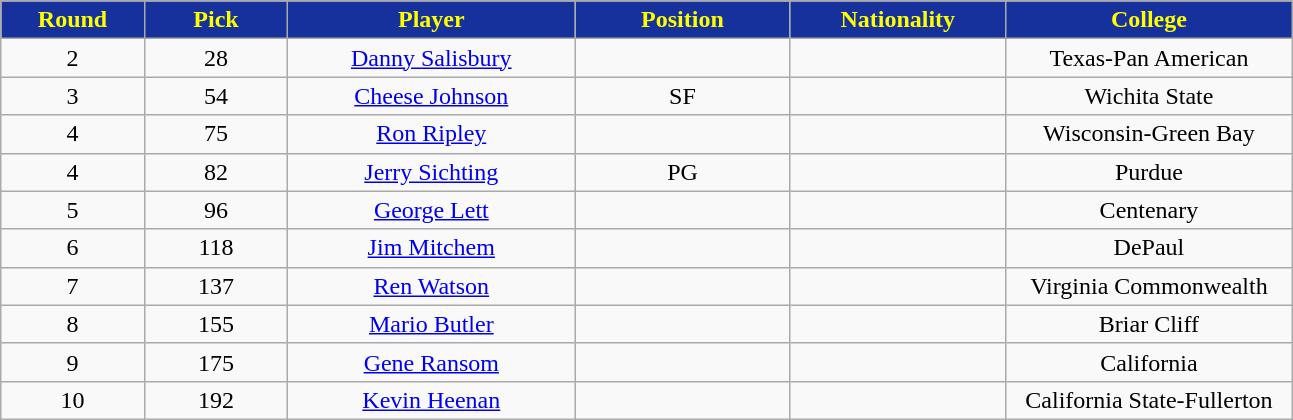<table class="wikitable sortable sortable">
<tr>
<th style="background:#17319c;color:yellow;" width="10%">Round</th>
<th style="background:#17319c;color:yellow;" width="10%">Pick</th>
<th style="background:#17319c;color:yellow;" width="20%">Player</th>
<th style="background:#17319c;color:yellow;" width="15%">Position</th>
<th style="background:#17319c;color:yellow;" width="15%">Nationality</th>
<th style="background:#17319c;color:yellow;" width="20%">College</th>
</tr>
<tr style="text-align: center">
<td>2</td>
<td>28</td>
<td><a href='#'>Danny Salisbury</a></td>
<td></td>
<td></td>
<td>Texas-Pan American</td>
</tr>
<tr style="text-align: center">
<td>3</td>
<td>54</td>
<td><a href='#'>Cheese Johnson</a></td>
<td>SF</td>
<td></td>
<td>Wichita State</td>
</tr>
<tr style="text-align: center">
<td>4</td>
<td>75</td>
<td><a href='#'>Ron Ripley</a></td>
<td></td>
<td></td>
<td>Wisconsin-Green Bay</td>
</tr>
<tr style="text-align: center">
<td>4</td>
<td>82</td>
<td><a href='#'>Jerry Sichting</a></td>
<td>PG</td>
<td></td>
<td>Purdue</td>
</tr>
<tr style="text-align: center">
<td>5</td>
<td>96</td>
<td><a href='#'>George Lett</a></td>
<td></td>
<td></td>
<td>Centenary</td>
</tr>
<tr style="text-align: center">
<td>6</td>
<td>118</td>
<td><a href='#'>Jim Mitchem</a></td>
<td></td>
<td></td>
<td>DePaul</td>
</tr>
<tr style="text-align: center">
<td>7</td>
<td>137</td>
<td><a href='#'>Ren Watson</a></td>
<td></td>
<td></td>
<td>Virginia Commonwealth</td>
</tr>
<tr style="text-align: center">
<td>8</td>
<td>155</td>
<td><a href='#'>Mario Butler</a></td>
<td></td>
<td></td>
<td>Briar Cliff</td>
</tr>
<tr style="text-align: center">
<td>9</td>
<td>175</td>
<td><a href='#'>Gene Ransom</a></td>
<td></td>
<td></td>
<td>California</td>
</tr>
<tr style="text-align: center">
<td>10</td>
<td>192</td>
<td><a href='#'>Kevin Heenan</a></td>
<td></td>
<td></td>
<td>California State-Fullerton</td>
</tr>
</table>
